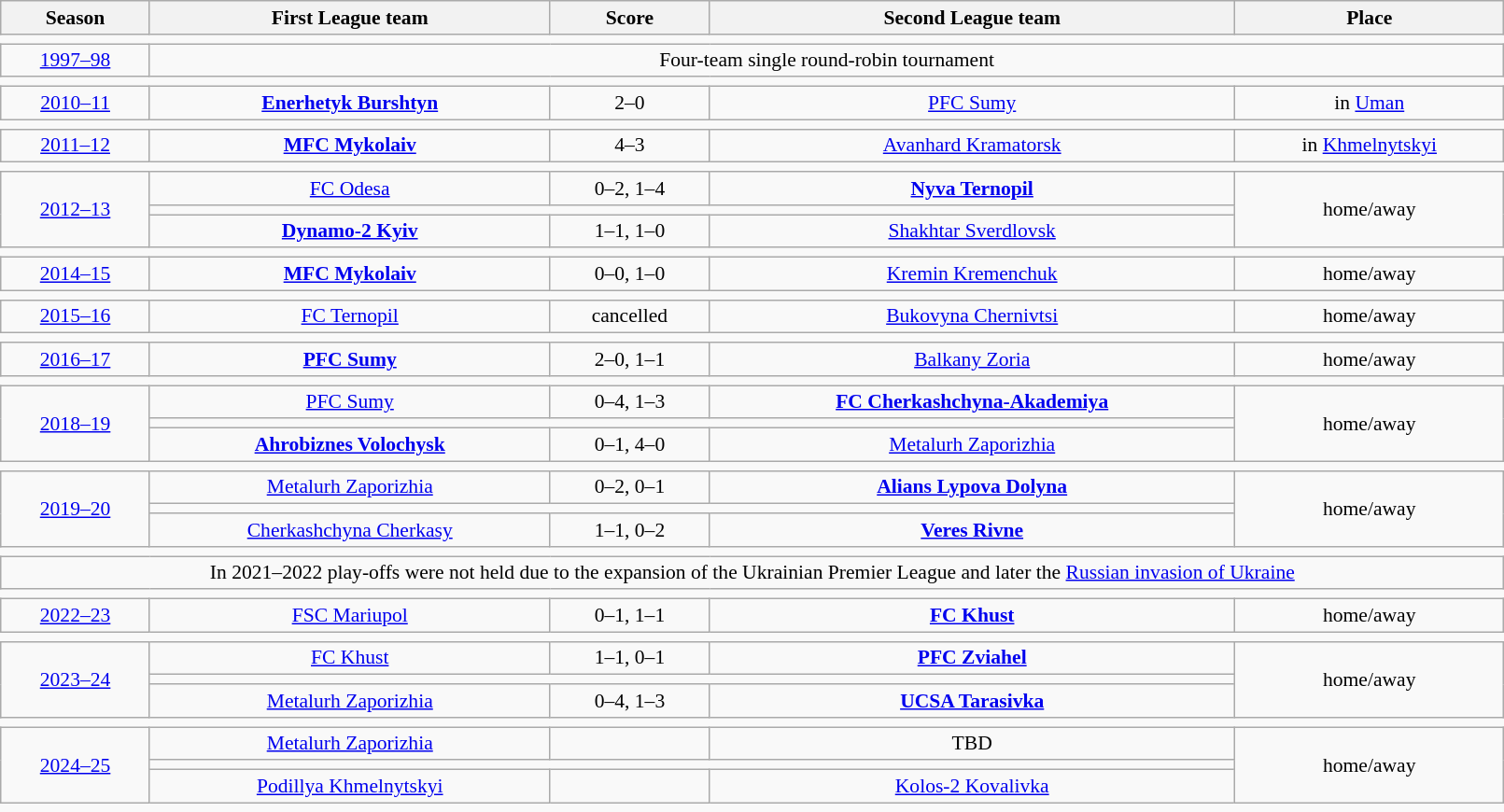<table class="wikitable" width=85% align=center style="border:2px black; font-size:90%;">
<tr>
<th>Season</th>
<th>First League team</th>
<th>Score</th>
<th>Second League team</th>
<th>Place</th>
</tr>
<tr>
<td colspan=5 style="border:1px black;"></td>
</tr>
<tr>
<td align=center><a href='#'>1997–98</a></td>
<td align=center colspan=4>Four-team single round-robin tournament</td>
</tr>
<tr>
<td colspan=5 style="border:1px black;"></td>
</tr>
<tr>
<td align=center><a href='#'>2010–11</a></td>
<td align=center><strong><a href='#'>Enerhetyk Burshtyn</a></strong></td>
<td align=center>2–0</td>
<td align=center><a href='#'>PFC Sumy</a></td>
<td align=center>in <a href='#'>Uman</a></td>
</tr>
<tr>
<td colspan=5 style="border:1px black;"></td>
</tr>
<tr>
<td align=center><a href='#'>2011–12</a></td>
<td align=center><strong><a href='#'>MFC Mykolaiv</a></strong></td>
<td align=center>4–3</td>
<td align=center><a href='#'>Avanhard Kramatorsk</a></td>
<td align=center>in <a href='#'>Khmelnytskyi</a></td>
</tr>
<tr>
<td colspan=5 style="border:1px black;"></td>
</tr>
<tr>
<td rowspan=3 align=center><a href='#'>2012–13</a></td>
<td align=center><a href='#'>FC Odesa</a></td>
<td align=center>0–2, 1–4</td>
<td align=center><strong><a href='#'>Nyva Ternopil</a></strong></td>
<td rowspan=3 align=center>home/away</td>
</tr>
<tr>
<td colspan=3 style="border:1px black;"></td>
</tr>
<tr>
<td align=center><strong><a href='#'>Dynamo-2 Kyiv</a></strong></td>
<td align=center>1–1, 1–0</td>
<td align=center><a href='#'>Shakhtar Sverdlovsk</a></td>
</tr>
<tr>
<td colspan=5 style="border:1px black;"></td>
</tr>
<tr>
<td align=center><a href='#'>2014–15</a></td>
<td align=center><strong><a href='#'>MFC Mykolaiv</a></strong></td>
<td align=center>0–0, 1–0</td>
<td align=center><a href='#'>Kremin Kremenchuk</a></td>
<td align=center>home/away</td>
</tr>
<tr>
<td colspan=5 style="border:1px black;"></td>
</tr>
<tr>
<td align=center><a href='#'>2015–16</a></td>
<td align=center><a href='#'>FC Ternopil</a></td>
<td align=center>cancelled</td>
<td align=center><a href='#'>Bukovyna Chernivtsi</a></td>
<td align=center>home/away</td>
</tr>
<tr>
<td colspan=5 style="border:1px black;"></td>
</tr>
<tr>
<td align=center><a href='#'>2016–17</a></td>
<td align=center><strong><a href='#'>PFC Sumy</a></strong></td>
<td align=center>2–0, 1–1</td>
<td align=center><a href='#'>Balkany Zoria</a></td>
<td align=center>home/away</td>
</tr>
<tr>
<td colspan=5 style="border:1px black;"></td>
</tr>
<tr>
<td rowspan=3 align=center><a href='#'>2018–19</a></td>
<td align=center><a href='#'>PFC Sumy</a></td>
<td align=center>0–4, 1–3</td>
<td align=center><strong><a href='#'>FC Cherkashchyna-Akademiya</a></strong></td>
<td rowspan=3 align=center>home/away</td>
</tr>
<tr>
<td colspan=3 style="border:1px black;"></td>
</tr>
<tr>
<td align=center><strong><a href='#'>Ahrobiznes Volochysk</a></strong></td>
<td align=center>0–1, 4–0</td>
<td align=center><a href='#'>Metalurh Zaporizhia</a></td>
</tr>
<tr>
<td colspan=5 style="border:1px black;"></td>
</tr>
<tr>
<td rowspan=3 align=center><a href='#'>2019–20</a></td>
<td align=center><a href='#'>Metalurh Zaporizhia</a></td>
<td align=center>0–2, 0–1</td>
<td align=center><strong><a href='#'>Alians Lypova Dolyna</a></strong></td>
<td rowspan=3 align=center>home/away</td>
</tr>
<tr>
<td colspan=3 style="border:1px black;"></td>
</tr>
<tr>
<td align=center><a href='#'>Cherkashchyna Cherkasy</a></td>
<td align=center>1–1, 0–2</td>
<td align=center><strong><a href='#'>Veres Rivne</a></strong></td>
</tr>
<tr>
<td colspan=5 style="border:1px black;"></td>
</tr>
<tr>
<td align=center colspan=5>In 2021–2022 play-offs were not held due to the expansion of the Ukrainian Premier League and later the <a href='#'>Russian invasion of Ukraine</a></td>
</tr>
<tr>
<td colspan=5 style="border:1px black;"></td>
</tr>
<tr>
<td align=center><a href='#'>2022–23</a></td>
<td align=center><a href='#'>FSC Mariupol</a></td>
<td align=center>0–1, 1–1</td>
<td align=center><strong><a href='#'>FC Khust</a></strong></td>
<td align=center>home/away</td>
</tr>
<tr>
<td colspan=5 style="border:1px black;"></td>
</tr>
<tr>
<td rowspan=3 align=center><a href='#'>2023–24</a></td>
<td align=center><a href='#'>FC Khust</a></td>
<td align=center>1–1, 0–1</td>
<td align=center><strong><a href='#'>PFC Zviahel</a></strong></td>
<td rowspan=3 align=center>home/away</td>
</tr>
<tr>
<td colspan=3 style="border:1px black;"></td>
</tr>
<tr>
<td align=center><a href='#'>Metalurh Zaporizhia</a></td>
<td align=center>0–4, 1–3</td>
<td align=center><strong><a href='#'>UCSA Tarasivka</a></strong></td>
</tr>
<tr>
<td colspan=5 style="border:1px black;"></td>
</tr>
<tr>
<td rowspan=3 align=center><a href='#'>2024–25</a></td>
<td align=center><a href='#'>Metalurh Zaporizhia</a></td>
<td align=center></td>
<td align=center>TBD</td>
<td rowspan=3 align=center>home/away</td>
</tr>
<tr>
<td colspan=3 style="border:1px black;"></td>
</tr>
<tr>
<td align=center><a href='#'>Podillya Khmelnytskyi</a></td>
<td align=center></td>
<td align=center><a href='#'>Kolos-2 Kovalivka</a></td>
</tr>
<tr>
<td colspan=5 style="border:1px black;"></td>
</tr>
<tr>
</tr>
</table>
